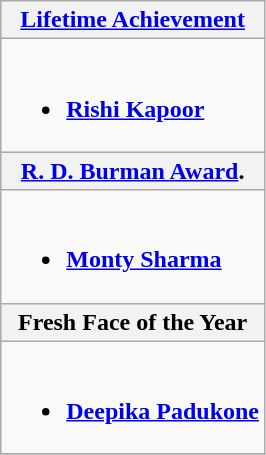<table class="wikitable">
<tr>
<th colspan=2><a href='#'>Lifetime Achievement</a></th>
</tr>
<tr>
<td colspan=2><br><ul><li><strong><a href='#'>Rishi Kapoor</a></strong></li></ul></td>
</tr>
<tr>
<th colspan=2><a href='#'>R. D. Burman Award</a>.</th>
</tr>
<tr>
<td colspan=2><br><ul><li><strong><a href='#'>Monty Sharma</a></strong></li></ul></td>
</tr>
<tr>
<th colspan=3>Fresh Face of the Year</th>
</tr>
<tr>
<td colspan=3><br><ul><li><strong><a href='#'>Deepika Padukone</a></strong></li></ul></td>
</tr>
<tr>
</tr>
</table>
